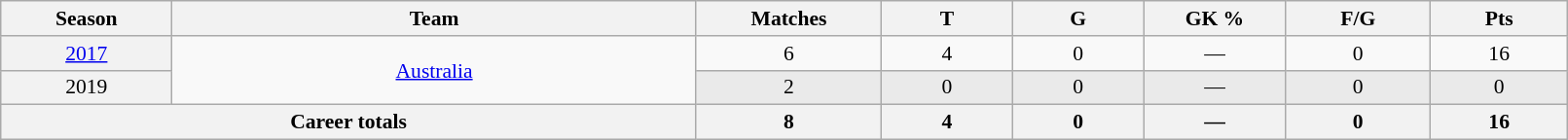<table class="wikitable sortable"  style="font-size:90%; text-align:center; width:85%;">
<tr>
<th width=2%>Season</th>
<th width=8%>Team</th>
<th width=2%>Matches</th>
<th width=2%>T</th>
<th width=2%>G</th>
<th width=2%>GK %</th>
<th width=2%>F/G</th>
<th width=2%>Pts</th>
</tr>
<tr>
<th scope="row" style="text-align:center; font-weight:normal"><a href='#'>2017</a></th>
<td rowspan="2" style="text-align:center;"> <a href='#'>Australia</a></td>
<td>6</td>
<td>4</td>
<td>0</td>
<td>—</td>
<td>0</td>
<td>16</td>
</tr>
<tr style="background:#eaeaea;">
<th scope="row" style="text-align:center; font-weight:normal">2019</th>
<td>2</td>
<td>0</td>
<td>0</td>
<td>—</td>
<td>0</td>
<td>0</td>
</tr>
<tr class="sortbottom">
<th colspan=2>Career totals</th>
<th>8</th>
<th>4</th>
<th>0</th>
<th>—</th>
<th>0</th>
<th>16</th>
</tr>
</table>
